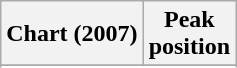<table class="wikitable sortable plainrowheaders" style="text-align:center">
<tr>
<th scope="col">Chart (2007)</th>
<th scope="col">Peak<br>position</th>
</tr>
<tr>
</tr>
<tr>
</tr>
<tr>
</tr>
</table>
